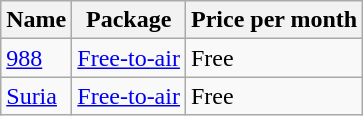<table class="wikitable sortable">
<tr>
<th>Name</th>
<th>Package</th>
<th>Price per month</th>
</tr>
<tr>
<td><a href='#'>988</a></td>
<td><a href='#'>Free-to-air</a></td>
<td>Free</td>
</tr>
<tr>
<td><a href='#'>Suria</a></td>
<td><a href='#'>Free-to-air</a></td>
<td>Free</td>
</tr>
</table>
